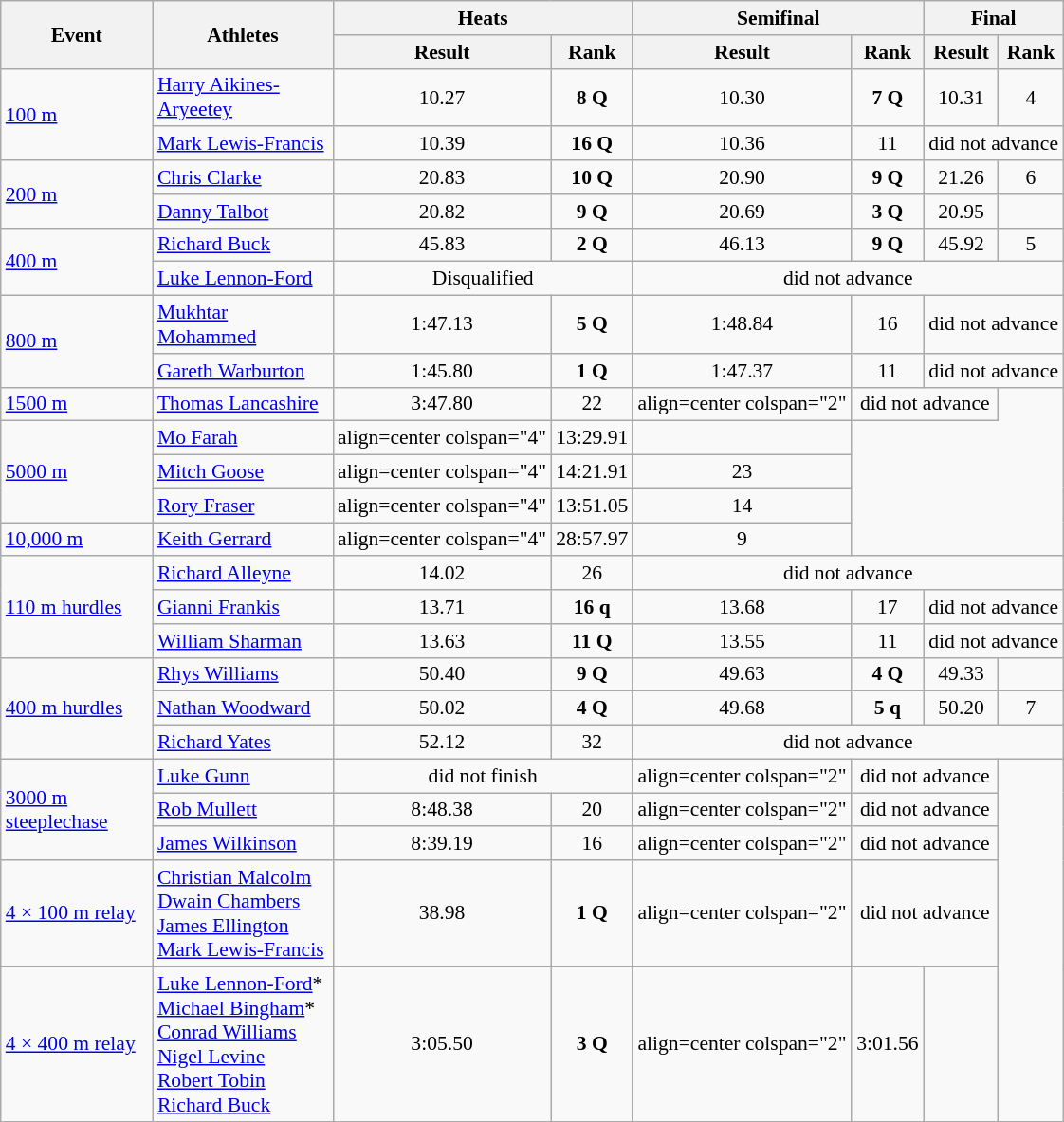<table class="wikitable" border="1" style="font-size:90%">
<tr>
<th rowspan="2" width=100>Event</th>
<th rowspan="2" width=120>Athletes</th>
<th colspan="2">Heats</th>
<th colspan="2">Semifinal</th>
<th colspan="2">Final</th>
</tr>
<tr>
<th>Result</th>
<th>Rank</th>
<th>Result</th>
<th>Rank</th>
<th>Result</th>
<th>Rank</th>
</tr>
<tr>
<td rowspan=2><a href='#'>100 m</a></td>
<td><a href='#'>Harry Aikines-Aryeetey</a></td>
<td align=center>10.27</td>
<td align=center><strong>8 Q</strong></td>
<td align=center>10.30</td>
<td align=center><strong>7 Q</strong></td>
<td align=center>10.31</td>
<td align=center>4</td>
</tr>
<tr>
<td><a href='#'>Mark Lewis-Francis</a></td>
<td align=center>10.39</td>
<td align=center><strong>16 Q</strong></td>
<td align=center>10.36</td>
<td align=center>11</td>
<td align=center colspan="2">did not advance</td>
</tr>
<tr>
<td rowspan=2><a href='#'>200 m</a></td>
<td><a href='#'>Chris Clarke</a></td>
<td align=center>20.83</td>
<td align=center><strong>10 Q</strong></td>
<td align=center>20.90</td>
<td align=center><strong>9 Q</strong></td>
<td align=center>21.26</td>
<td align=center>6</td>
</tr>
<tr>
<td><a href='#'>Danny Talbot</a></td>
<td align=center>20.82</td>
<td align=center><strong>9 Q</strong></td>
<td align=center>20.69</td>
<td align=center><strong>3 Q</strong></td>
<td align=center>20.95</td>
<td align=center></td>
</tr>
<tr>
<td rowspan=2><a href='#'>400 m</a></td>
<td><a href='#'>Richard Buck</a></td>
<td align=center>45.83</td>
<td align=center><strong>2 Q</strong></td>
<td align=center>46.13</td>
<td align=center><strong>9 Q</strong></td>
<td align=center>45.92</td>
<td align=center>5</td>
</tr>
<tr>
<td><a href='#'>Luke Lennon-Ford</a></td>
<td align=center colspan="2">Disqualified</td>
<td align=center colspan="4">did not advance</td>
</tr>
<tr>
<td rowspan=2><a href='#'>800 m</a></td>
<td><a href='#'>Mukhtar Mohammed</a></td>
<td align=center>1:47.13</td>
<td align=center><strong>5 Q</strong></td>
<td align=center>1:48.84</td>
<td align=center>16</td>
<td align=center colspan="2">did not advance</td>
</tr>
<tr>
<td><a href='#'>Gareth Warburton</a></td>
<td align=center>1:45.80</td>
<td align=center><strong>1 Q</strong></td>
<td align=center>1:47.37</td>
<td align=center>11</td>
<td align=center colspan="2">did not advance</td>
</tr>
<tr>
<td><a href='#'>1500 m</a></td>
<td><a href='#'>Thomas Lancashire</a></td>
<td align=center>3:47.80</td>
<td align=center>22</td>
<td>align=center colspan="2" </td>
<td align=center colspan="2">did not advance</td>
</tr>
<tr>
<td rowspan=3><a href='#'>5000 m</a></td>
<td><a href='#'>Mo Farah</a></td>
<td>align=center colspan="4" </td>
<td align=center>13:29.91</td>
<td align=center></td>
</tr>
<tr>
<td><a href='#'>Mitch Goose</a></td>
<td>align=center colspan="4" </td>
<td align=center>14:21.91</td>
<td align=center>23</td>
</tr>
<tr>
<td><a href='#'>Rory Fraser</a></td>
<td>align=center colspan="4" </td>
<td align=center>13:51.05</td>
<td align=center>14</td>
</tr>
<tr>
<td><a href='#'>10,000 m</a></td>
<td><a href='#'>Keith Gerrard</a></td>
<td>align=center colspan="4" </td>
<td align=center>28:57.97</td>
<td align=center>9</td>
</tr>
<tr>
<td rowspan=3><a href='#'>110 m hurdles</a></td>
<td><a href='#'>Richard Alleyne</a></td>
<td align=center>14.02</td>
<td align=center>26</td>
<td align=center colspan="4">did not advance</td>
</tr>
<tr>
<td><a href='#'>Gianni Frankis</a></td>
<td align=center>13.71</td>
<td align=center><strong>16 q</strong></td>
<td align=center>13.68</td>
<td align=center>17</td>
<td align=center colspan="2">did not advance</td>
</tr>
<tr>
<td><a href='#'>William Sharman</a></td>
<td align=center>13.63</td>
<td align=center><strong>11 Q</strong></td>
<td align=center>13.55</td>
<td align=center>11</td>
<td align=center colspan="2">did not advance</td>
</tr>
<tr>
<td rowspan=3><a href='#'>400 m hurdles</a></td>
<td><a href='#'>Rhys Williams</a></td>
<td align=center>50.40</td>
<td align=center><strong>9 Q</strong></td>
<td align=center>49.63</td>
<td align=center><strong>4 Q</strong></td>
<td align=center>49.33</td>
<td align=center></td>
</tr>
<tr>
<td><a href='#'>Nathan Woodward</a></td>
<td align=center>50.02</td>
<td align=center><strong>4 Q</strong></td>
<td align=center>49.68</td>
<td align=center><strong>5 q</strong></td>
<td align=center>50.20</td>
<td align=center>7</td>
</tr>
<tr>
<td><a href='#'>Richard Yates</a></td>
<td align=center>52.12</td>
<td align=center>32</td>
<td align=center colspan="4">did not advance</td>
</tr>
<tr>
<td rowspan=3><a href='#'>3000 m steeplechase</a></td>
<td><a href='#'>Luke Gunn</a></td>
<td align=center colspan="2">did not finish</td>
<td>align=center colspan="2" </td>
<td align=center colspan="2">did not advance</td>
</tr>
<tr>
<td><a href='#'>Rob Mullett</a></td>
<td align=center>8:48.38</td>
<td align=center>20</td>
<td>align=center colspan="2" </td>
<td align=center colspan="2">did not advance</td>
</tr>
<tr>
<td><a href='#'>James Wilkinson</a></td>
<td align=center>8:39.19</td>
<td align=center>16</td>
<td>align=center colspan="2" </td>
<td align=center colspan="2">did not advance</td>
</tr>
<tr>
<td><a href='#'>4 × 100 m relay</a></td>
<td><a href='#'>Christian Malcolm</a><br><a href='#'>Dwain Chambers</a><br><a href='#'>James Ellington</a><br><a href='#'>Mark Lewis-Francis</a></td>
<td align=center>38.98</td>
<td align=center><strong>1 Q</strong></td>
<td>align=center colspan="2" </td>
<td align=center colspan="2">did not advance</td>
</tr>
<tr>
<td><a href='#'>4 × 400 m relay</a></td>
<td><a href='#'>Luke Lennon-Ford</a>*<br><a href='#'>Michael Bingham</a>*<br><a href='#'>Conrad Williams</a><br><a href='#'>Nigel Levine</a><br><a href='#'>Robert Tobin</a><br><a href='#'>Richard Buck</a></td>
<td align=center>3:05.50</td>
<td align=center><strong>3 Q</strong></td>
<td>align=center colspan="2" </td>
<td align=center>3:01.56</td>
<td align=center></td>
</tr>
</table>
